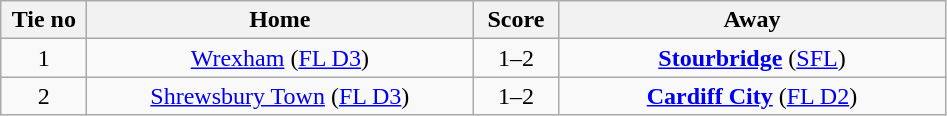<table class="wikitable" style="text-align:center">
<tr>
<th width=50>Tie no</th>
<th width=250>Home</th>
<th width=50>Score</th>
<th width=250>Away</th>
</tr>
<tr>
<td>1</td>
<td><a href='#'>Wrexham</a> (<a href='#'>FL D3</a>)</td>
<td>1–2</td>
<td><strong><a href='#'>Stourbridge</a></strong> (<a href='#'>SFL</a>)</td>
</tr>
<tr>
<td>2</td>
<td><a href='#'>Shrewsbury Town</a> (<a href='#'>FL D3</a>)</td>
<td>1–2</td>
<td><strong><a href='#'>Cardiff City</a></strong> (<a href='#'>FL D2</a>)</td>
</tr>
</table>
